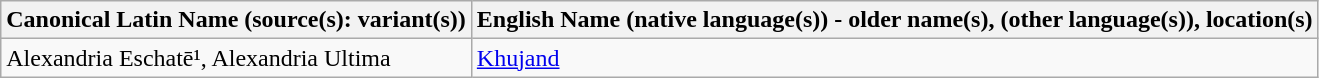<table class="wikitable">
<tr>
<th>Canonical Latin Name (source(s): variant(s))</th>
<th>English Name (native language(s)) - older name(s), (other language(s)), location(s)</th>
</tr>
<tr>
<td>Alexandria Eschatē¹, Alexandria Ultima</td>
<td><a href='#'>Khujand</a></td>
</tr>
</table>
